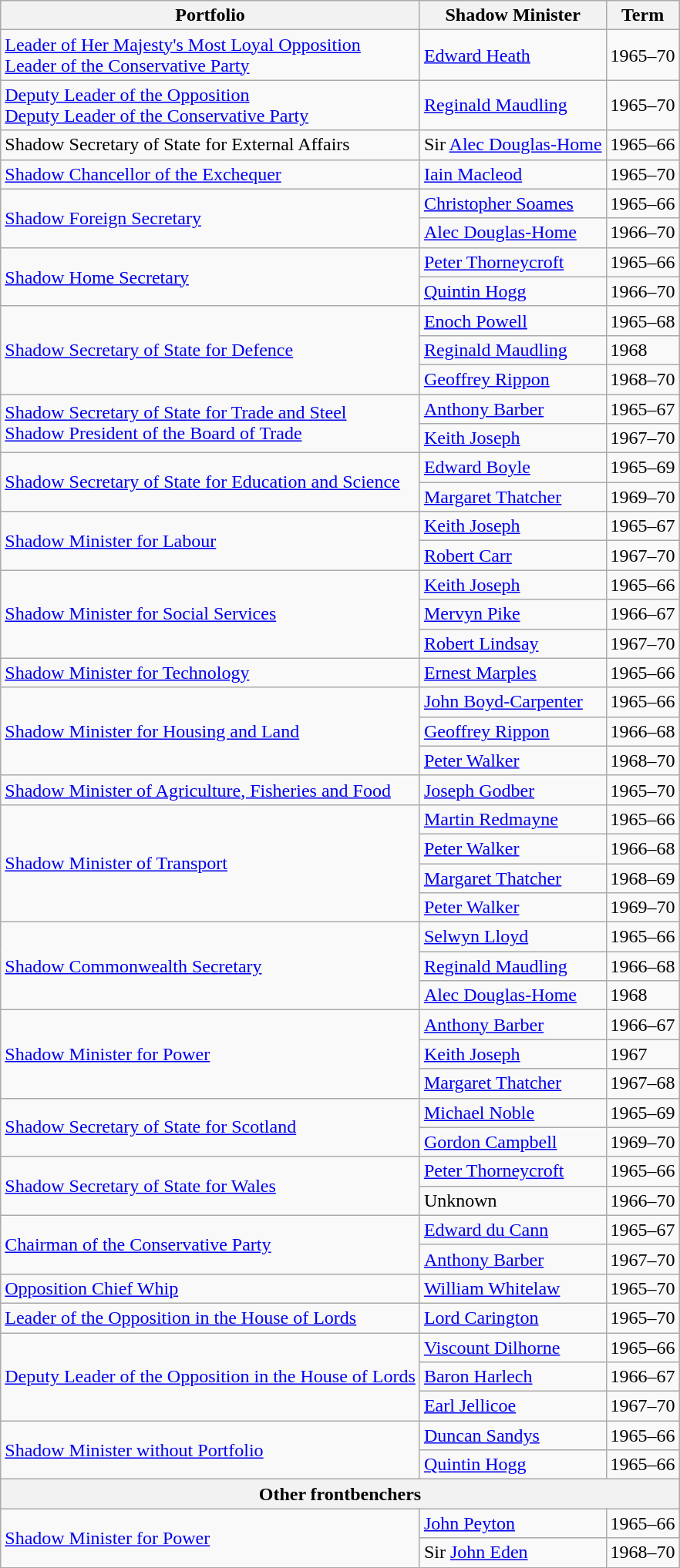<table class=wikitable>
<tr>
<th>Portfolio</th>
<th>Shadow Minister</th>
<th>Term</th>
</tr>
<tr>
<td><a href='#'>Leader of Her Majesty's Most Loyal Opposition</a><br><a href='#'>Leader of the Conservative Party</a></td>
<td><a href='#'>Edward Heath</a></td>
<td>1965–70</td>
</tr>
<tr>
<td><a href='#'>Deputy Leader of the Opposition</a><br><a href='#'>Deputy Leader of the Conservative Party</a></td>
<td><a href='#'>Reginald Maudling</a></td>
<td>1965–70</td>
</tr>
<tr>
<td>Shadow Secretary of State for External Affairs</td>
<td>Sir <a href='#'>Alec Douglas-Home</a></td>
<td>1965–66</td>
</tr>
<tr>
<td><a href='#'>Shadow Chancellor of the Exchequer</a></td>
<td><a href='#'>Iain Macleod</a></td>
<td>1965–70</td>
</tr>
<tr>
<td rowspan=2><a href='#'>Shadow Foreign Secretary</a></td>
<td><a href='#'>Christopher Soames</a></td>
<td>1965–66</td>
</tr>
<tr>
<td><a href='#'>Alec Douglas-Home</a></td>
<td>1966–70</td>
</tr>
<tr>
<td rowspan=2><a href='#'>Shadow Home Secretary</a></td>
<td><a href='#'>Peter Thorneycroft</a></td>
<td>1965–66</td>
</tr>
<tr>
<td><a href='#'>Quintin Hogg</a></td>
<td>1966–70</td>
</tr>
<tr>
<td rowspan=3><a href='#'>Shadow Secretary of State for Defence</a></td>
<td><a href='#'>Enoch Powell</a></td>
<td>1965–68</td>
</tr>
<tr>
<td><a href='#'>Reginald Maudling</a></td>
<td>1968</td>
</tr>
<tr>
<td><a href='#'>Geoffrey Rippon</a></td>
<td>1968–70</td>
</tr>
<tr>
<td rowspan=2><a href='#'>Shadow Secretary of State for Trade and Steel</a><br><a href='#'>Shadow President of the Board of Trade</a></td>
<td><a href='#'>Anthony Barber</a></td>
<td>1965–67</td>
</tr>
<tr>
<td><a href='#'>Keith Joseph</a></td>
<td>1967–70</td>
</tr>
<tr>
<td rowspan=2><a href='#'>Shadow Secretary of State for Education and Science</a></td>
<td><a href='#'>Edward Boyle</a></td>
<td>1965–69</td>
</tr>
<tr>
<td><a href='#'>Margaret Thatcher</a></td>
<td>1969–70</td>
</tr>
<tr>
<td rowspan=2><a href='#'>Shadow Minister for Labour</a></td>
<td><a href='#'>Keith Joseph</a></td>
<td>1965–67</td>
</tr>
<tr>
<td><a href='#'>Robert Carr</a></td>
<td>1967–70</td>
</tr>
<tr>
<td rowspan=3><a href='#'>Shadow Minister for Social Services</a></td>
<td><a href='#'>Keith Joseph</a></td>
<td>1965–66</td>
</tr>
<tr>
<td><a href='#'>Mervyn Pike</a></td>
<td>1966–67</td>
</tr>
<tr>
<td><a href='#'>Robert Lindsay</a></td>
<td>1967–70</td>
</tr>
<tr>
<td><a href='#'>Shadow Minister for Technology</a></td>
<td><a href='#'>Ernest Marples</a></td>
<td>1965–66</td>
</tr>
<tr>
<td rowspan=3><a href='#'>Shadow Minister for Housing and Land</a></td>
<td><a href='#'>John Boyd-Carpenter</a></td>
<td>1965–66</td>
</tr>
<tr>
<td><a href='#'>Geoffrey Rippon</a></td>
<td>1966–68</td>
</tr>
<tr>
<td><a href='#'>Peter Walker</a></td>
<td>1968–70</td>
</tr>
<tr>
<td><a href='#'>Shadow Minister of Agriculture, Fisheries and Food</a></td>
<td><a href='#'>Joseph Godber</a></td>
<td>1965–70</td>
</tr>
<tr>
<td rowspan=4><a href='#'>Shadow Minister of Transport</a></td>
<td><a href='#'>Martin Redmayne</a></td>
<td>1965–66</td>
</tr>
<tr>
<td><a href='#'>Peter Walker</a></td>
<td>1966–68</td>
</tr>
<tr>
<td><a href='#'>Margaret Thatcher</a></td>
<td>1968–69</td>
</tr>
<tr>
<td><a href='#'>Peter Walker</a></td>
<td>1969–70</td>
</tr>
<tr>
<td rowspan=3><a href='#'>Shadow Commonwealth Secretary</a></td>
<td><a href='#'>Selwyn Lloyd</a></td>
<td>1965–66</td>
</tr>
<tr>
<td><a href='#'>Reginald Maudling</a></td>
<td>1966–68</td>
</tr>
<tr>
<td><a href='#'>Alec Douglas-Home</a></td>
<td>1968</td>
</tr>
<tr>
<td rowspan=3><a href='#'>Shadow Minister for Power</a></td>
<td><a href='#'>Anthony Barber</a></td>
<td>1966–67</td>
</tr>
<tr>
<td><a href='#'>Keith Joseph</a></td>
<td>1967</td>
</tr>
<tr>
<td><a href='#'>Margaret Thatcher</a></td>
<td>1967–68</td>
</tr>
<tr>
<td rowspan=2><a href='#'>Shadow Secretary of State for Scotland</a></td>
<td><a href='#'>Michael Noble</a></td>
<td>1965–69</td>
</tr>
<tr>
<td><a href='#'>Gordon Campbell</a></td>
<td>1969–70</td>
</tr>
<tr>
<td rowspan=2><a href='#'>Shadow Secretary of State for Wales</a></td>
<td><a href='#'>Peter Thorneycroft</a></td>
<td>1965–66</td>
</tr>
<tr>
<td>Unknown</td>
<td>1966–70</td>
</tr>
<tr>
<td rowspan=2><a href='#'>Chairman of the Conservative Party</a></td>
<td><a href='#'>Edward du Cann</a></td>
<td>1965–67</td>
</tr>
<tr>
<td><a href='#'>Anthony Barber</a></td>
<td>1967–70</td>
</tr>
<tr>
<td><a href='#'>Opposition Chief Whip</a></td>
<td><a href='#'>William Whitelaw</a></td>
<td>1965–70</td>
</tr>
<tr>
<td><a href='#'>Leader of the Opposition in the House of Lords</a></td>
<td><a href='#'>Lord Carington</a></td>
<td>1965–70</td>
</tr>
<tr>
<td rowspan=3><a href='#'>Deputy Leader of the Opposition in the House of Lords</a></td>
<td><a href='#'>Viscount Dilhorne</a></td>
<td>1965–66</td>
</tr>
<tr>
<td><a href='#'>Baron Harlech</a></td>
<td>1966–67</td>
</tr>
<tr>
<td><a href='#'>Earl Jellicoe</a></td>
<td>1967–70</td>
</tr>
<tr>
<td rowspan=2><a href='#'>Shadow Minister without Portfolio</a></td>
<td><a href='#'>Duncan Sandys</a></td>
<td>1965–66</td>
</tr>
<tr>
<td><a href='#'>Quintin Hogg</a></td>
<td>1965–66</td>
</tr>
<tr>
<th colspan="3">Other frontbenchers</th>
</tr>
<tr>
<td rowspan=2><a href='#'>Shadow Minister for Power</a></td>
<td><a href='#'>John Peyton</a></td>
<td>1965–66</td>
</tr>
<tr>
<td>Sir <a href='#'>John Eden</a></td>
<td>1968–70</td>
</tr>
</table>
